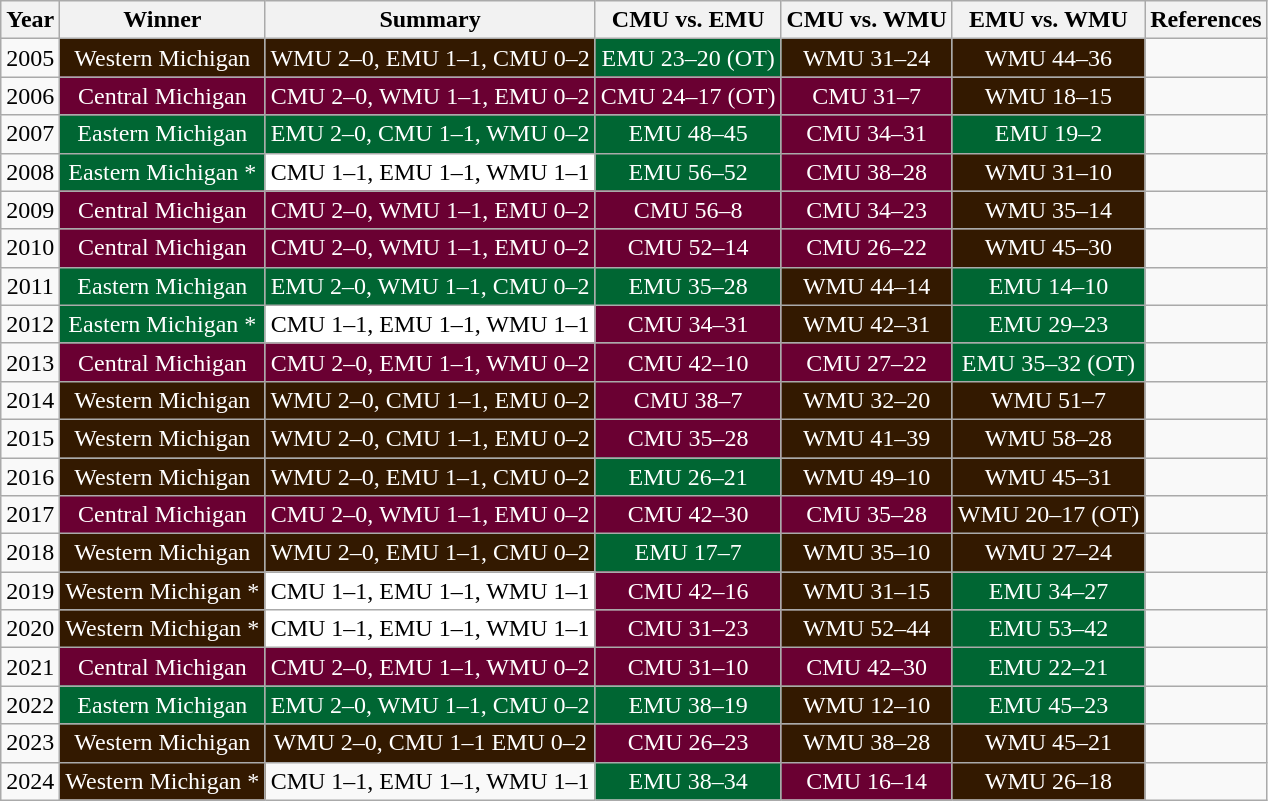<table class="wikitable" style="text-align:center">
<tr>
<th>Year</th>
<th>Winner</th>
<th>Summary</th>
<th>CMU vs. EMU</th>
<th>CMU vs. WMU</th>
<th>EMU vs. WMU</th>
<th>References</th>
</tr>
<tr>
<td>2005</td>
<td style="background:#331900; color:white">Western Michigan</td>
<td style="background:#331900; color:white">WMU 2–0, EMU 1–1, CMU 0–2</td>
<td style="background:#006633; color:white">EMU 23–20 (OT)</td>
<td style="background:#331900; color:white">WMU 31–24</td>
<td style="background:#331900; color:white">WMU 44–36</td>
<td></td>
</tr>
<tr>
<td>2006</td>
<td style="background:#6a0032; color:white">Central Michigan</td>
<td style="background:#6a0032; color:white">CMU 2–0, WMU 1–1, EMU 0–2</td>
<td style="background:#6a0032; color:white">CMU 24–17 (OT)</td>
<td style="background:#6a0032; color:white">CMU 31–7</td>
<td style="background:#331900; color:white">WMU 18–15</td>
<td></td>
</tr>
<tr>
<td>2007</td>
<td style="background:#006633; color:white">Eastern Michigan</td>
<td style="background:#006633; color:white">EMU 2–0, CMU 1–1, WMU 0–2</td>
<td style="background:#006633; color:white">EMU 48–45</td>
<td style="background:#6a0032; color:white">CMU 34–31</td>
<td style="background:#006633; color:white">EMU 19–2</td>
<td></td>
</tr>
<tr>
<td>2008</td>
<td style="background:#006633; color:white">Eastern Michigan *</td>
<td style="background:white">CMU 1–1, EMU 1–1, WMU 1–1</td>
<td style="background:#006633; color:white">EMU 56–52</td>
<td style="background:#6a0032; color:white">CMU 38–28</td>
<td style="background:#331900;color:white">WMU 31–10</td>
<td></td>
</tr>
<tr>
<td>2009</td>
<td style="background:#6a0032; color:white">Central Michigan</td>
<td style="background:#6a0032; color:white">CMU 2–0, WMU 1–1, EMU 0–2</td>
<td style="background:#6a0032; color:white">CMU 56–8</td>
<td style="background:#6a0032; color:white">CMU 34–23</td>
<td style="background:#331900; color:white">WMU 35–14</td>
<td></td>
</tr>
<tr>
<td>2010</td>
<td style="background:#6a0032; color:white">Central Michigan</td>
<td style="background:#6a0032; color:white">CMU 2–0, WMU 1–1, EMU 0–2</td>
<td style="background:#6a0032; color:white">CMU 52–14</td>
<td style="background:#6a0032; color:white">CMU 26–22</td>
<td style="background:#331900; color:white">WMU 45–30</td>
<td></td>
</tr>
<tr>
<td>2011</td>
<td style="background:#006633; color:white">Eastern Michigan</td>
<td style="background:#006633; color:white">EMU 2–0, WMU 1–1, CMU 0–2</td>
<td style="background:#006633; color:white">EMU 35–28</td>
<td style="background:#331900; color:white">WMU 44–14</td>
<td style="background:#006633; color:white">EMU 14–10</td>
<td></td>
</tr>
<tr>
<td>2012</td>
<td style="background:#006633; color:white">Eastern Michigan *</td>
<td style="background:white">CMU 1–1, EMU 1–1, WMU 1–1</td>
<td style="background:#6a0032; color:white">CMU 34–31</td>
<td style="background:#331900; color:white">WMU 42–31</td>
<td style="background:#006633; color:white">EMU 29–23</td>
<td></td>
</tr>
<tr>
<td>2013</td>
<td style="background:#6a0032; color:white">Central Michigan</td>
<td style="background:#6a0032; color:white">CMU 2–0, EMU 1–1, WMU 0–2</td>
<td style="background:#6a0032; color:white">CMU 42–10</td>
<td style="background:#6a0032; color:white">CMU 27–22</td>
<td style="background:#006633; color:white">EMU 35–32 (OT)</td>
<td></td>
</tr>
<tr>
<td>2014</td>
<td style="background:#331900; color:white">Western Michigan</td>
<td style="background:#331900; color:white">WMU 2–0, CMU 1–1, EMU 0–2</td>
<td style="background:#6a0032; color:white">CMU 38–7</td>
<td style="background:#331900; color:white">WMU 32–20</td>
<td style="background:#331900; color:white">WMU 51–7</td>
<td></td>
</tr>
<tr>
<td>2015</td>
<td style="background:#331900; color:white">Western Michigan</td>
<td style="background:#331900; color:white">WMU 2–0, CMU 1–1, EMU 0–2</td>
<td style="background:#6a0032; color:white">CMU 35–28</td>
<td style="background:#331900; color:white">WMU 41–39</td>
<td style="background:#331900; color:white">WMU 58–28</td>
<td></td>
</tr>
<tr>
<td>2016</td>
<td style="background:#331900; color:white">Western Michigan</td>
<td style="background:#331900; color:white">WMU 2–0, EMU 1–1, CMU 0–2</td>
<td style="background:#006633; color:white">EMU 26–21</td>
<td style="background:#331900; color:white">WMU 49–10</td>
<td style="background:#331900; color:white">WMU 45–31</td>
<td></td>
</tr>
<tr>
<td>2017</td>
<td style="background:#6a0032; color:white">Central Michigan</td>
<td style="background:#6a0032; color:white">CMU 2–0, WMU 1–1, EMU 0–2</td>
<td style="background:#6a0032; color:white">CMU 42–30</td>
<td style="background:#6a0032; color:white">CMU 35–28</td>
<td style="background:#331900; color:white">WMU 20–17 (OT)</td>
<td></td>
</tr>
<tr>
<td>2018</td>
<td style="background:#331900; color:white">Western Michigan</td>
<td style="background:#331900; color:white">WMU 2–0, EMU 1–1, CMU 0–2</td>
<td style="background:#006633; color:white">EMU 17–7</td>
<td style="background:#331900; color:white">WMU 35–10</td>
<td style="background:#331900; color:white">WMU 27–24</td>
<td></td>
</tr>
<tr>
<td>2019</td>
<td style="background:#331900; color:white">Western Michigan *</td>
<td style="background:white">CMU 1–1, EMU 1–1, WMU 1–1</td>
<td style="background:#6a0032; color:white">CMU 42–16</td>
<td style="background:#331900; color:white">WMU 31–15</td>
<td style="background:#006633; color:white">EMU 34–27</td>
<td></td>
</tr>
<tr>
<td>2020</td>
<td style="background:#331900; color:white">Western Michigan *</td>
<td style="background:white">CMU 1–1, EMU 1–1, WMU 1–1</td>
<td style="background:#6a0032; color:white">CMU 31–23</td>
<td style="background:#331900;  color:white">WMU 52–44</td>
<td style="background:#006633; color:white">EMU 53–42</td>
<td></td>
</tr>
<tr>
<td>2021</td>
<td style="background:#6a0032; color:white">Central Michigan</td>
<td style="background:#6a0032; color:white">CMU 2–0, EMU 1–1, WMU 0–2</td>
<td style="background:#6a0032; color:white">CMU 31–10</td>
<td style="background:#6a0032; color:white">CMU 42–30</td>
<td style="background:#006633; color:white">EMU 22–21</td>
<td></td>
</tr>
<tr>
<td>2022</td>
<td style="background:#006633; color:white">Eastern Michigan</td>
<td style="background:#006633; color:white">EMU 2–0, WMU 1–1, CMU 0–2</td>
<td style="background:#006633; color:white">EMU 38–19</td>
<td style="background:#331900; color:white">WMU 12–10</td>
<td style="background:#006633; color:white">EMU 45–23</td>
<td></td>
</tr>
<tr>
<td>2023</td>
<td style="background:#331900; color:white">Western Michigan</td>
<td style="background:#331900; color:white">WMU 2–0, CMU 1–1 EMU 0–2</td>
<td style="background:#6a0032; color:white">CMU 26–23</td>
<td style="background:#331900; color:white">WMU 38–28</td>
<td style="background:#331900; color:white">WMU 45–21</td>
<td></td>
</tr>
<tr>
<td>2024</td>
<td style="background:#331900; color:white">Western Michigan *</td>
<td>CMU 1–1, EMU 1–1, WMU 1–1</td>
<td style="background:#006633; color:white">EMU 38–34</td>
<td style="background:#6a0032; color:white">CMU 16–14</td>
<td style="background:#331900; color:white">WMU 26–18</td>
<td></td>
</tr>
</table>
